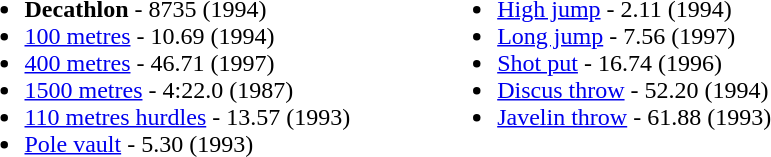<table>
<tr>
<td valign="top"><br><ul><li><strong>Decathlon</strong> - 8735 (1994)</li><li><a href='#'>100 metres</a> - 10.69 (1994)</li><li><a href='#'>400 metres</a> - 46.71 (1997)</li><li><a href='#'>1500 metres</a> - 4:22.0 (1987)</li><li><a href='#'>110 metres hurdles</a> - 13.57 (1993)</li><li><a href='#'>Pole vault</a> - 5.30 (1993)</li></ul></td>
<td width="50"> </td>
<td valign="top"><br><ul><li><a href='#'>High jump</a> - 2.11 (1994)</li><li><a href='#'>Long jump</a> - 7.56 (1997)</li><li><a href='#'>Shot put</a> - 16.74 (1996)</li><li><a href='#'>Discus throw</a> - 52.20 (1994)</li><li><a href='#'>Javelin throw</a> - 61.88 (1993)</li></ul></td>
</tr>
</table>
